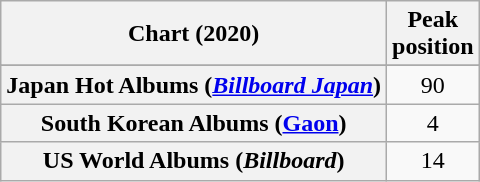<table class="wikitable sortable plainrowheaders" style="text-align:center">
<tr>
<th scope="col">Chart (2020)</th>
<th scope="col">Peak<br>position</th>
</tr>
<tr>
</tr>
<tr>
<th scope="row">Japan Hot Albums (<em><a href='#'>Billboard Japan</a></em>)</th>
<td>90</td>
</tr>
<tr>
<th scope="row">South Korean Albums (<a href='#'>Gaon</a>)</th>
<td>4</td>
</tr>
<tr>
<th scope="row">US World Albums (<em>Billboard</em>)</th>
<td>14</td>
</tr>
</table>
